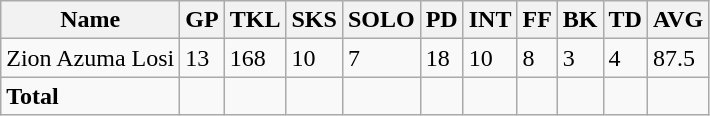<table class="wikitable" style="white-space:nowrap;">
<tr>
<th>Name</th>
<th>GP</th>
<th>TKL</th>
<th>SKS</th>
<th>SOLO</th>
<th>PD</th>
<th>INT</th>
<th>FF</th>
<th>BK</th>
<th>TD</th>
<th>AVG</th>
</tr>
<tr>
<td>Zion Azuma Losi</td>
<td>13</td>
<td>168</td>
<td>10</td>
<td>7</td>
<td>18</td>
<td>10</td>
<td>8</td>
<td>3</td>
<td>4</td>
<td>87.5</td>
</tr>
<tr>
<td><strong>Total</strong></td>
<td></td>
<td></td>
<td></td>
<td></td>
<td></td>
<td></td>
<td></td>
<td></td>
<td></td>
<td></td>
</tr>
</table>
